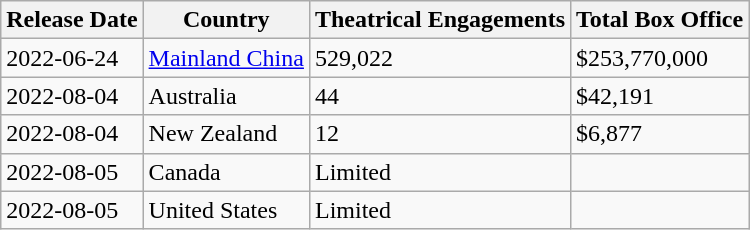<table class="wikitable">
<tr>
<th>Release Date</th>
<th>Country</th>
<th>Theatrical Engagements</th>
<th>Total Box Office</th>
</tr>
<tr>
<td>2022-06-24</td>
<td><a href='#'>Mainland China</a></td>
<td>529,022</td>
<td>$253,770,000</td>
</tr>
<tr>
<td>2022-08-04</td>
<td>Australia</td>
<td>44</td>
<td>$42,191</td>
</tr>
<tr>
<td>2022-08-04</td>
<td>New Zealand</td>
<td>12</td>
<td>$6,877</td>
</tr>
<tr>
<td>2022-08-05</td>
<td>Canada</td>
<td>Limited</td>
<td></td>
</tr>
<tr>
<td>2022-08-05</td>
<td>United States</td>
<td>Limited</td>
<td></td>
</tr>
</table>
